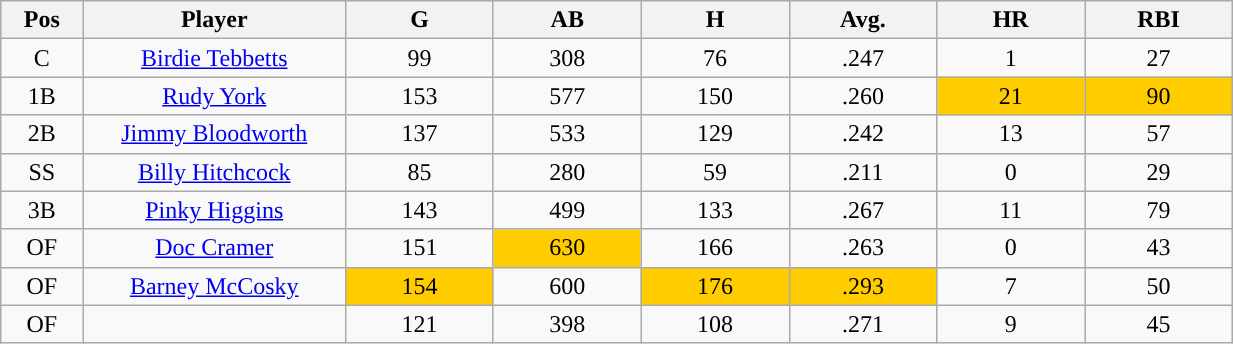<table class="wikitable sortable">
<tr>
<th bgcolor="#DDDDFF" width="5%">Pos</th>
<th bgcolor="#DDDDFF" width="16%">Player</th>
<th bgcolor="#DDDDFF" width="9%">G</th>
<th bgcolor="#DDDDFF" width="9%">AB</th>
<th bgcolor="#DDDDFF" width="9%">H</th>
<th bgcolor="#DDDDFF" width="9%">Avg.</th>
<th bgcolor="#DDDDFF" width="9%">HR</th>
<th bgcolor="#DDDDFF" width="9%">RBI</th>
</tr>
<tr align="center">
<td>C</td>
<td><a href='#'>Birdie Tebbetts</a></td>
<td>99</td>
<td>308</td>
<td>76</td>
<td>.247</td>
<td>1</td>
<td>27</td>
</tr>
<tr align=center>
<td>1B</td>
<td><a href='#'>Rudy York</a></td>
<td>153</td>
<td>577</td>
<td>150</td>
<td>.260</td>
<td style="background:#fc0;">21</td>
<td style="background:#fc0;">90</td>
</tr>
<tr align=center>
<td>2B</td>
<td><a href='#'>Jimmy Bloodworth</a></td>
<td>137</td>
<td>533</td>
<td>129</td>
<td>.242</td>
<td>13</td>
<td>57</td>
</tr>
<tr align=center>
<td>SS</td>
<td><a href='#'>Billy Hitchcock</a></td>
<td>85</td>
<td>280</td>
<td>59</td>
<td>.211</td>
<td>0</td>
<td>29</td>
</tr>
<tr align=center>
<td>3B</td>
<td><a href='#'>Pinky Higgins</a></td>
<td>143</td>
<td>499</td>
<td>133</td>
<td>.267</td>
<td>11</td>
<td>79</td>
</tr>
<tr align=center>
<td>OF</td>
<td><a href='#'>Doc Cramer</a></td>
<td>151</td>
<td style="background:#fc0;">630</td>
<td>166</td>
<td>.263</td>
<td>0</td>
<td>43</td>
</tr>
<tr align=center>
<td>OF</td>
<td><a href='#'>Barney McCosky</a></td>
<td style="background:#fc0;">154</td>
<td>600</td>
<td style="background:#fc0;">176</td>
<td style="background:#fc0;">.293</td>
<td>7</td>
<td>50</td>
</tr>
<tr align=center>
<td>OF</td>
<td></td>
<td>121</td>
<td>398</td>
<td>108</td>
<td>.271</td>
<td>9</td>
<td>45</td>
</tr>
</table>
